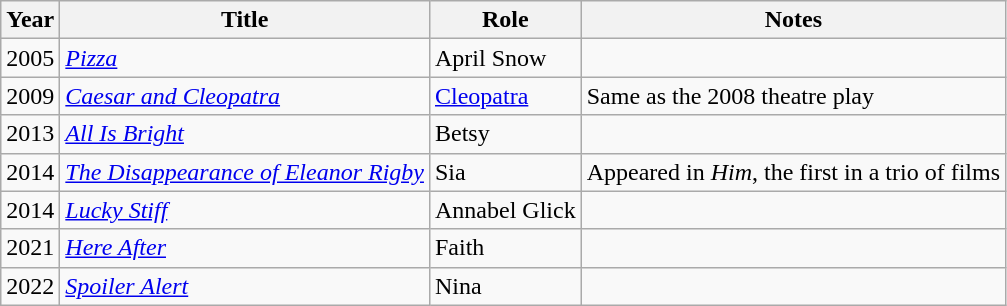<table class="wikitable sortable">
<tr>
<th>Year</th>
<th>Title</th>
<th>Role</th>
<th class="unsortable">Notes</th>
</tr>
<tr>
<td>2005</td>
<td><em><a href='#'>Pizza</a></em></td>
<td>April Snow</td>
<td></td>
</tr>
<tr>
<td>2009</td>
<td><em><a href='#'>Caesar and Cleopatra</a></em></td>
<td><a href='#'>Cleopatra</a></td>
<td>Same as the 2008 theatre play</td>
</tr>
<tr>
<td>2013</td>
<td><em><a href='#'>All Is Bright</a></em></td>
<td>Betsy</td>
<td></td>
</tr>
<tr>
<td>2014</td>
<td><em><a href='#'>The Disappearance of Eleanor Rigby</a></em></td>
<td>Sia</td>
<td>Appeared in <em>Him</em>, the first in a trio of films</td>
</tr>
<tr>
<td>2014</td>
<td><em><a href='#'>Lucky Stiff</a></em></td>
<td>Annabel Glick</td>
<td></td>
</tr>
<tr>
<td>2021</td>
<td><em><a href='#'>Here After</a></em></td>
<td>Faith</td>
<td></td>
</tr>
<tr>
<td>2022</td>
<td><em><a href='#'>Spoiler Alert</a></em></td>
<td>Nina</td>
<td></td>
</tr>
</table>
